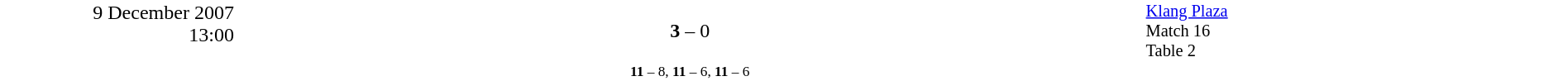<table style="width:100%; background:#ffffff;" cellspacing="0">
<tr>
<td rowspan="2" width="15%" style="text-align:right; vertical-align:top;">9 December 2007<br>13:00<br></td>
<td width="25%" style="text-align:right"><strong></strong></td>
<td width="8%" style="text-align:center"><strong>3</strong> – 0</td>
<td width="25%"></td>
<td width="27%" style="font-size:85%; vertical-align:top;"><a href='#'>Klang Plaza</a><br>Match 16<br>Table 2</td>
</tr>
<tr width="58%" style="font-size:85%;vertical-align:top;"|>
<td colspan="3" style="font-size:85%; text-align:center; vertical-align:top;"><strong>11</strong> – 8, <strong>11</strong> – 6, <strong>11</strong> – 6</td>
</tr>
</table>
